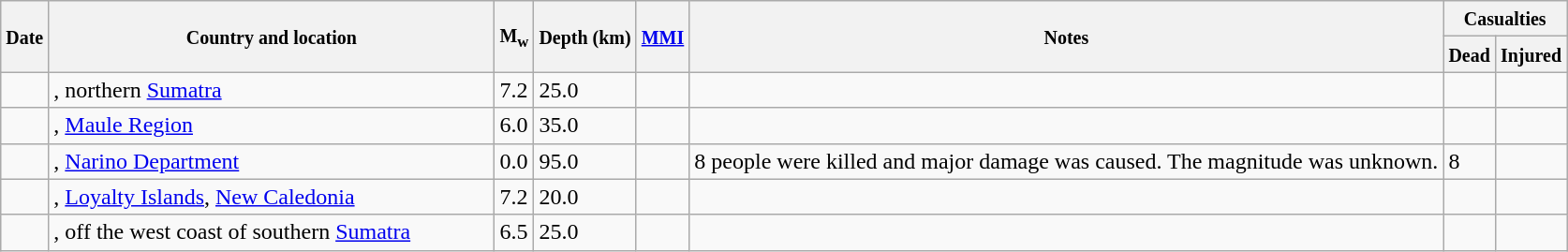<table class="wikitable sortable sort-under" style="border:1px black; margin-left:1em;">
<tr>
<th rowspan="2"><small>Date</small></th>
<th rowspan="2" style="width: 310px"><small>Country and location</small></th>
<th rowspan="2"><small>M<sub>w</sub></small></th>
<th rowspan="2"><small>Depth (km)</small></th>
<th rowspan="2"><small><a href='#'>MMI</a></small></th>
<th rowspan="2" class="unsortable"><small>Notes</small></th>
<th colspan="2"><small>Casualties</small></th>
</tr>
<tr>
<th><small>Dead</small></th>
<th><small>Injured</small></th>
</tr>
<tr>
<td></td>
<td>, northern <a href='#'>Sumatra</a></td>
<td>7.2</td>
<td>25.0</td>
<td></td>
<td></td>
<td></td>
<td></td>
</tr>
<tr>
<td></td>
<td>, <a href='#'>Maule Region</a></td>
<td>6.0</td>
<td>35.0</td>
<td></td>
<td></td>
<td></td>
<td></td>
</tr>
<tr>
<td></td>
<td>, <a href='#'>Narino Department</a></td>
<td>0.0</td>
<td>95.0</td>
<td></td>
<td>8 people were killed and major damage was caused. The magnitude was unknown.</td>
<td>8</td>
<td></td>
</tr>
<tr>
<td></td>
<td>, <a href='#'>Loyalty Islands</a>, <a href='#'>New Caledonia</a></td>
<td>7.2</td>
<td>20.0</td>
<td></td>
<td></td>
<td></td>
<td></td>
</tr>
<tr>
<td></td>
<td>, off the west coast of southern <a href='#'>Sumatra</a></td>
<td>6.5</td>
<td>25.0</td>
<td></td>
<td></td>
<td></td>
<td></td>
</tr>
</table>
